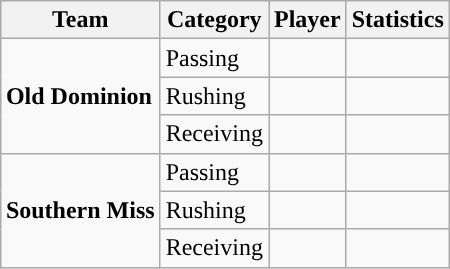<table class="wikitable" style="float: right;">
<tr>
<th>Team</th>
<th>Category</th>
<th>Player</th>
<th>Statistics</th>
</tr>
<tr>
<td rowspan=3><strong>Old Dominion</strong></td>
<td>Passing</td>
<td></td>
<td></td>
</tr>
<tr>
<td>Rushing</td>
<td></td>
<td></td>
</tr>
<tr>
<td>Receiving</td>
<td></td>
<td></td>
</tr>
<tr>
<td rowspan=3><strong>Southern Miss</strong></td>
<td>Passing</td>
<td></td>
<td></td>
</tr>
<tr>
<td>Rushing</td>
<td></td>
<td></td>
</tr>
<tr>
<td>Receiving</td>
<td></td>
<td></td>
</tr>
</table>
